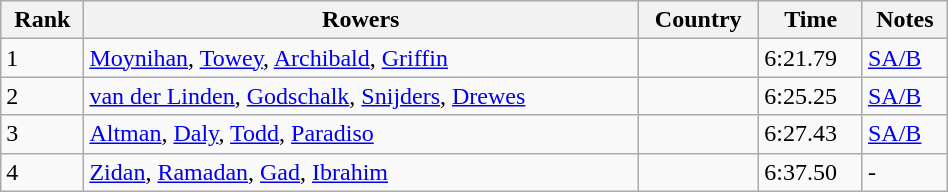<table class="wikitable sortable" width=50%>
<tr>
<th>Rank</th>
<th>Rowers</th>
<th>Country</th>
<th>Time</th>
<th>Notes</th>
</tr>
<tr>
<td>1</td>
<td><a href='#'>Moynihan</a>, <a href='#'>Towey</a>, <a href='#'>Archibald</a>, <a href='#'>Griffin</a></td>
<td></td>
<td>6:21.79</td>
<td><a href='#'>SA/B</a></td>
</tr>
<tr>
<td>2</td>
<td><a href='#'>van der Linden</a>, <a href='#'>Godschalk</a>, <a href='#'>Snijders</a>, <a href='#'>Drewes</a></td>
<td></td>
<td>6:25.25</td>
<td><a href='#'>SA/B</a></td>
</tr>
<tr>
<td>3</td>
<td><a href='#'>Altman</a>, <a href='#'>Daly</a>, <a href='#'>Todd</a>, <a href='#'>Paradiso</a></td>
<td></td>
<td>6:27.43</td>
<td><a href='#'>SA/B</a></td>
</tr>
<tr>
<td>4</td>
<td><a href='#'>Zidan</a>, <a href='#'>Ramadan</a>, <a href='#'>Gad</a>, <a href='#'>Ibrahim</a></td>
<td></td>
<td>6:37.50</td>
<td>-</td>
</tr>
</table>
